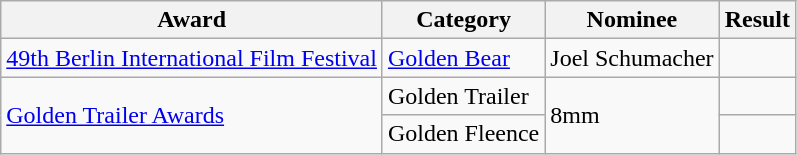<table class="wikitable">
<tr>
<th>Award</th>
<th>Category</th>
<th>Nominee</th>
<th>Result</th>
</tr>
<tr>
<td><a href='#'>49th Berlin International Film Festival</a></td>
<td><a href='#'>Golden Bear</a></td>
<td>Joel Schumacher</td>
<td></td>
</tr>
<tr>
<td rowspan="2"><a href='#'>Golden Trailer Awards</a></td>
<td>Golden Trailer</td>
<td rowspan="2">8mm</td>
<td></td>
</tr>
<tr>
<td>Golden Fleence</td>
<td></td>
</tr>
</table>
